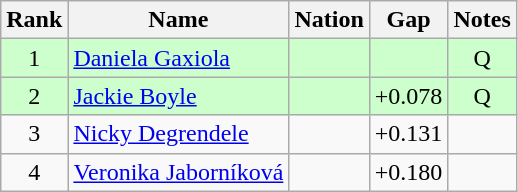<table class="wikitable sortable" style="text-align:center">
<tr>
<th>Rank</th>
<th>Name</th>
<th>Nation</th>
<th>Gap</th>
<th>Notes</th>
</tr>
<tr bgcolor=ccffcc>
<td>1</td>
<td align=left><a href='#'>Daniela Gaxiola</a></td>
<td align=left></td>
<td></td>
<td>Q</td>
</tr>
<tr bgcolor=ccffcc>
<td>2</td>
<td align=left><a href='#'>Jackie Boyle</a></td>
<td align=left></td>
<td>+0.078</td>
<td>Q</td>
</tr>
<tr>
<td>3</td>
<td align=left><a href='#'>Nicky Degrendele</a></td>
<td align=left></td>
<td>+0.131</td>
<td></td>
</tr>
<tr>
<td>4</td>
<td align=left><a href='#'>Veronika Jaborníková</a></td>
<td align=left></td>
<td>+0.180</td>
<td></td>
</tr>
</table>
